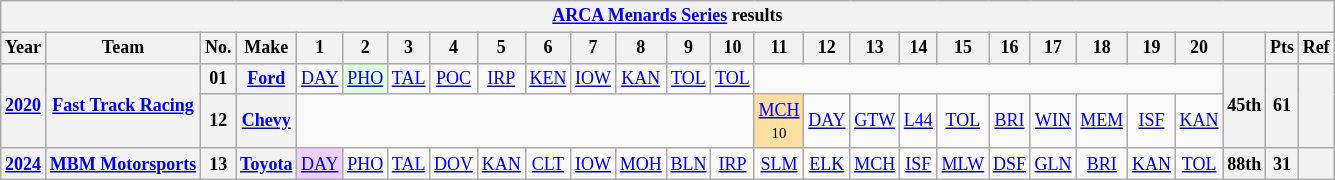<table class="wikitable" style="text-align:center; font-size:75%">
<tr>
<th colspan=27><a href='#'>ARCA Menards Series</a> results</th>
</tr>
<tr>
<th>Year</th>
<th>Team</th>
<th>No.</th>
<th>Make</th>
<th>1</th>
<th>2</th>
<th>3</th>
<th>4</th>
<th>5</th>
<th>6</th>
<th>7</th>
<th>8</th>
<th>9</th>
<th>10</th>
<th>11</th>
<th>12</th>
<th>13</th>
<th>14</th>
<th>15</th>
<th>16</th>
<th>17</th>
<th>18</th>
<th>19</th>
<th>20</th>
<th></th>
<th>Pts</th>
<th>Ref</th>
</tr>
<tr>
<th rowspan=2><a href='#'>2020</a></th>
<th rowspan=2><a href='#'>Fast Track Racing</a></th>
<th>01</th>
<th><a href='#'>Ford</a></th>
<td><a href='#'>DAY</a></td>
<td style="background:#DFFFDF;"><a href='#'>PHO</a><br></td>
<td><a href='#'>TAL</a></td>
<td><a href='#'>POC</a></td>
<td><a href='#'>IRP</a></td>
<td><a href='#'>KEN</a></td>
<td><a href='#'>IOW</a></td>
<td><a href='#'>KAN</a></td>
<td><a href='#'>TOL</a></td>
<td><a href='#'>TOL</a></td>
<td colspan=10></td>
<th rowspan=2>45th</th>
<th rowspan=2>61</th>
<th rowspan=2></th>
</tr>
<tr>
<th>12</th>
<th><a href='#'>Chevy</a></th>
<td colspan=10></td>
<td style="background:#FFDF9F;"><a href='#'>MCH</a><br><small>10</small></td>
<td><a href='#'>DAY</a></td>
<td><a href='#'>GTW</a></td>
<td><a href='#'>L44</a></td>
<td><a href='#'>TOL</a></td>
<td><a href='#'>BRI</a></td>
<td><a href='#'>WIN</a></td>
<td><a href='#'>MEM</a></td>
<td><a href='#'>ISF</a></td>
<td><a href='#'>KAN</a></td>
</tr>
<tr>
<th><a href='#'>2024</a></th>
<th><a href='#'>MBM Motorsports</a></th>
<th>13</th>
<th><a href='#'>Toyota</a></th>
<td style="background:#EFCFFF;"><a href='#'>DAY</a><br></td>
<td><a href='#'>PHO</a></td>
<td><a href='#'>TAL</a></td>
<td><a href='#'>DOV</a></td>
<td><a href='#'>KAN</a></td>
<td><a href='#'>CLT</a></td>
<td><a href='#'>IOW</a></td>
<td><a href='#'>MOH</a></td>
<td><a href='#'>BLN</a></td>
<td><a href='#'>IRP</a></td>
<td><a href='#'>SLM</a></td>
<td><a href='#'>ELK</a></td>
<td><a href='#'>MCH</a></td>
<td><a href='#'>ISF</a></td>
<td><a href='#'>MLW</a></td>
<td><a href='#'>DSF</a></td>
<td><a href='#'>GLN</a></td>
<td><a href='#'>BRI</a></td>
<td><a href='#'>KAN</a></td>
<td><a href='#'>TOL</a></td>
<th>88th</th>
<th>31</th>
<th></th>
</tr>
</table>
